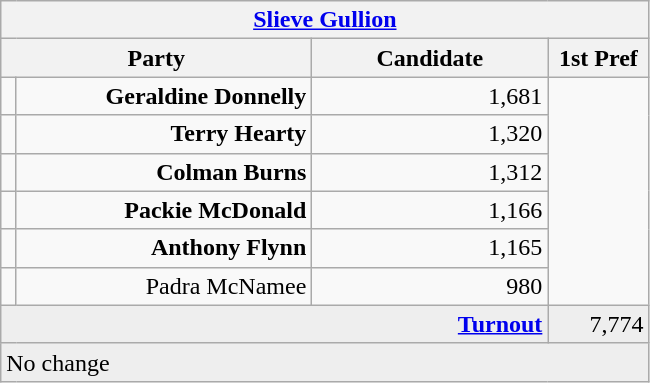<table class="wikitable">
<tr>
<th colspan="4" align="center"><a href='#'>Slieve Gullion</a></th>
</tr>
<tr>
<th colspan="2" align="center" width=200>Party</th>
<th width=150>Candidate</th>
<th width=60>1st Pref</th>
</tr>
<tr>
<td></td>
<td align="right"><strong>Geraldine Donnelly</strong></td>
<td align="right">1,681</td>
</tr>
<tr>
<td></td>
<td align="right"><strong>Terry Hearty</strong></td>
<td align="right">1,320</td>
</tr>
<tr>
<td></td>
<td align="right"><strong>Colman Burns</strong></td>
<td align="right">1,312</td>
</tr>
<tr>
<td></td>
<td align="right"><strong>Packie McDonald</strong></td>
<td align="right">1,166</td>
</tr>
<tr>
<td></td>
<td align="right"><strong>Anthony Flynn</strong></td>
<td align="right">1,165</td>
</tr>
<tr>
<td></td>
<td align="right">Padra McNamee</td>
<td align="right">980</td>
</tr>
<tr bgcolor="EEEEEE">
<td colspan=3 align="right"><strong><a href='#'>Turnout</a></strong></td>
<td align="right">7,774</td>
</tr>
<tr>
<td colspan=4 bgcolor="EEEEEE">No change</td>
</tr>
</table>
